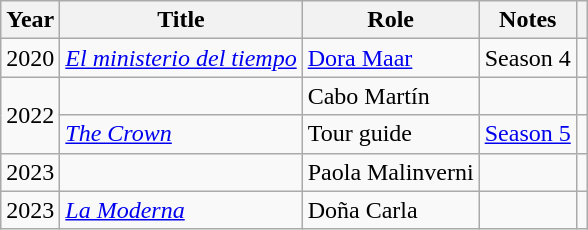<table class="wikitable sortable">
<tr>
<th>Year</th>
<th>Title</th>
<th>Role</th>
<th class = "unsortable">Notes</th>
<th class = "unsortable"></th>
</tr>
<tr>
<td align = "center">2020</td>
<td><em><a href='#'>El ministerio del tiempo</a></em></td>
<td><a href='#'>Dora Maar</a></td>
<td>Season 4</td>
<td align = "center"></td>
</tr>
<tr>
<td rowspan = "2" align = "center">2022</td>
<td><em></em></td>
<td>Cabo Martín</td>
<td></td>
<td align = "center"></td>
</tr>
<tr>
<td><em><a href='#'>The Crown</a></em></td>
<td>Tour guide</td>
<td><a href='#'>Season 5</a></td>
<td align = "center"></td>
</tr>
<tr>
<td align = "center">2023</td>
<td><em></em></td>
<td>Paola Malinverni</td>
<td></td>
<td align = "center"></td>
</tr>
<tr>
<td align = "center">2023</td>
<td><em><a href='#'>La Moderna</a></em></td>
<td>Doña Carla</td>
<td></td>
<td align = "center"></td>
</tr>
</table>
